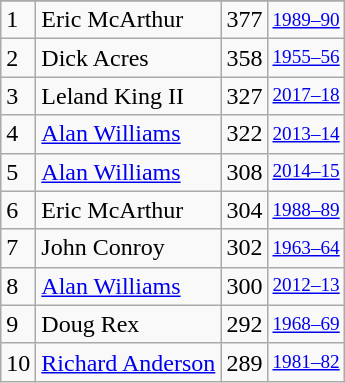<table class="wikitable">
<tr>
</tr>
<tr>
<td>1</td>
<td>Eric McArthur</td>
<td>377</td>
<td style="font-size:80%;"><a href='#'>1989–90</a></td>
</tr>
<tr>
<td>2</td>
<td>Dick Acres</td>
<td>358</td>
<td style="font-size:80%;"><a href='#'>1955–56</a></td>
</tr>
<tr>
<td>3</td>
<td>Leland King II</td>
<td>327</td>
<td style="font-size:80%;"><a href='#'>2017–18</a></td>
</tr>
<tr>
<td>4</td>
<td><a href='#'>Alan Williams</a></td>
<td>322</td>
<td style="font-size:80%;"><a href='#'>2013–14</a></td>
</tr>
<tr>
<td>5</td>
<td><a href='#'>Alan Williams</a></td>
<td>308</td>
<td style="font-size:80%;"><a href='#'>2014–15</a></td>
</tr>
<tr>
<td>6</td>
<td>Eric McArthur</td>
<td>304</td>
<td style="font-size:80%;"><a href='#'>1988–89</a></td>
</tr>
<tr>
<td>7</td>
<td>John Conroy</td>
<td>302</td>
<td style="font-size:80%;"><a href='#'>1963–64</a></td>
</tr>
<tr>
<td>8</td>
<td><a href='#'>Alan Williams</a></td>
<td>300</td>
<td style="font-size:80%;"><a href='#'>2012–13</a></td>
</tr>
<tr>
<td>9</td>
<td>Doug Rex</td>
<td>292</td>
<td style="font-size:80%;"><a href='#'>1968–69</a></td>
</tr>
<tr>
<td>10</td>
<td><a href='#'>Richard Anderson</a></td>
<td>289</td>
<td style="font-size:80%;"><a href='#'>1981–82</a></td>
</tr>
</table>
